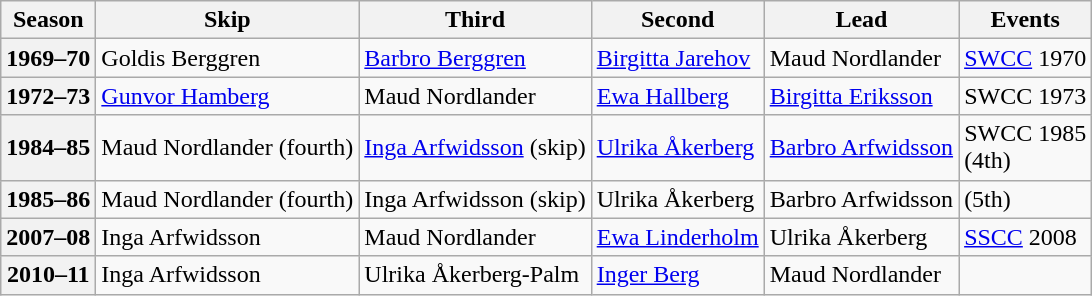<table class="wikitable">
<tr>
<th scope="col">Season</th>
<th scope="col">Skip</th>
<th scope="col">Third</th>
<th scope="col">Second</th>
<th scope="col">Lead</th>
<th scope="col">Events</th>
</tr>
<tr>
<th scope="row">1969–70</th>
<td>Goldis Berggren</td>
<td><a href='#'>Barbro Berggren</a></td>
<td><a href='#'>Birgitta Jarehov</a></td>
<td>Maud Nordlander</td>
<td><a href='#'>SWCC</a> 1970 </td>
</tr>
<tr>
<th scope="row">1972–73</th>
<td><a href='#'>Gunvor Hamberg</a></td>
<td>Maud Nordlander</td>
<td><a href='#'>Ewa Hallberg</a></td>
<td><a href='#'>Birgitta Eriksson</a></td>
<td>SWCC 1973 </td>
</tr>
<tr>
<th scope="row">1984–85</th>
<td>Maud Nordlander (fourth)</td>
<td><a href='#'>Inga Arfwidsson</a> (skip)</td>
<td><a href='#'>Ulrika Åkerberg</a></td>
<td><a href='#'>Barbro Arfwidsson</a></td>
<td>SWCC 1985 <br> (4th)</td>
</tr>
<tr>
<th scope="row">1985–86</th>
<td>Maud Nordlander (fourth)</td>
<td>Inga Arfwidsson (skip)</td>
<td>Ulrika Åkerberg</td>
<td>Barbro Arfwidsson</td>
<td> (5th)<br> </td>
</tr>
<tr>
<th scope="row">2007–08</th>
<td>Inga Arfwidsson</td>
<td>Maud Nordlander</td>
<td><a href='#'>Ewa Linderholm</a></td>
<td>Ulrika Åkerberg</td>
<td><a href='#'>SSCC</a> 2008 </td>
</tr>
<tr>
<th scope="row">2010–11</th>
<td>Inga Arfwidsson</td>
<td>Ulrika Åkerberg-Palm</td>
<td><a href='#'>Inger Berg</a></td>
<td>Maud Nordlander</td>
<td></td>
</tr>
</table>
